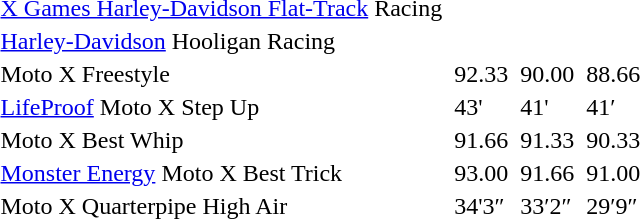<table>
<tr>
<td><a href='#'>X Games Harley-Davidson Flat-Track</a> Racing</td>
<td></td>
<td></td>
<td></td>
<td></td>
<td></td>
<td></td>
</tr>
<tr>
<td><a href='#'>Harley-Davidson</a> Hooligan Racing</td>
<td></td>
<td></td>
<td></td>
<td></td>
<td></td>
<td></td>
</tr>
<tr>
<td>Moto X Freestyle</td>
<td></td>
<td>92.33</td>
<td></td>
<td>90.00</td>
<td></td>
<td>88.66</td>
</tr>
<tr>
<td><a href='#'>LifeProof</a> Moto X Step Up</td>
<td></td>
<td>43'</td>
<td></td>
<td>41'</td>
<td></td>
<td>41′</td>
</tr>
<tr>
<td>Moto X Best Whip</td>
<td></td>
<td>91.66</td>
<td></td>
<td>91.33</td>
<td></td>
<td>90.33</td>
</tr>
<tr>
<td><a href='#'>Monster Energy</a> Moto X Best Trick</td>
<td></td>
<td>93.00</td>
<td></td>
<td>91.66</td>
<td></td>
<td>91.00</td>
</tr>
<tr>
<td>Moto X Quarterpipe High Air</td>
<td></td>
<td>34'3″</td>
<td></td>
<td>33′2″</td>
<td></td>
<td>29′9″</td>
</tr>
</table>
